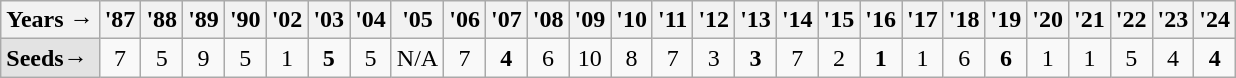<table class="wikitable">
<tr>
<th>Years →</th>
<th>'87</th>
<th>'88</th>
<th>'89</th>
<th>'90</th>
<th>'02</th>
<th>'03</th>
<th>'04</th>
<th>'05</th>
<th>'06</th>
<th>'07</th>
<th>'08</th>
<th>'09</th>
<th>'10</th>
<th>'11</th>
<th>'12</th>
<th>'13</th>
<th>'14</th>
<th>'15</th>
<th>'16</th>
<th>'17</th>
<th>'18</th>
<th>'19</th>
<th>'20</th>
<th>'21</th>
<th>'22</th>
<th>'23</th>
<th>'24</th>
</tr>
<tr align=center>
<td style="text-align:left; background:#e3e3e3;"><strong>Seeds→</strong></td>
<td>7</td>
<td>5</td>
<td>9</td>
<td>5</td>
<td>1</td>
<td><strong>5</strong></td>
<td>5</td>
<td>N/A</td>
<td>7</td>
<td><strong>4</strong></td>
<td>6</td>
<td>10</td>
<td>8</td>
<td>7</td>
<td>3</td>
<td><strong>3</strong></td>
<td>7</td>
<td>2</td>
<td><strong>1</strong></td>
<td>1</td>
<td>6</td>
<td><strong>6</strong></td>
<td>1</td>
<td>1</td>
<td>5</td>
<td>4</td>
<td><strong>4</strong></td>
</tr>
</table>
